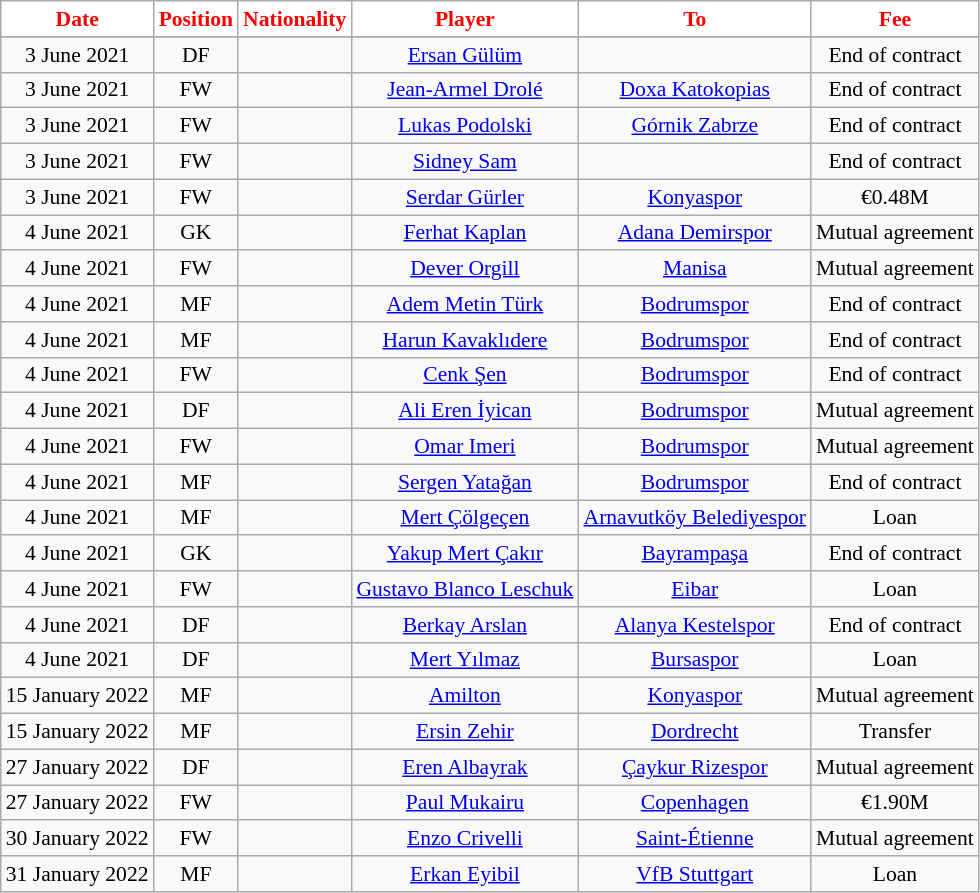<table class="wikitable"  style="text-align:center; font-size:90%; ">
<tr>
<th style= background:#FFFFFF;color:#FF0000; width:200px;">Date</th>
<th style= background:#FFFFFF;color:#FF0000; width:50px;">Position</th>
<th style= background:#FFFFFF;color:#FF0000; width:50px;">Nationality</th>
<th style= background:#FFFFFF;color:#FF0000; width:200px;">Player</th>
<th style= background:#FFFFFF;color:#FF0000; width:200px;">To</th>
<th style= background:#FFFFFF;color:#FF0000; width:200px;">Fee</th>
</tr>
<tr>
</tr>
<tr>
<td>3 June 2021</td>
<td>DF</td>
<td></td>
<td><a href='#'>Ersan Gülüm</a></td>
<td></td>
<td>End of contract</td>
</tr>
<tr>
<td>3 June 2021</td>
<td>FW</td>
<td></td>
<td><a href='#'>Jean-Armel Drolé</a></td>
<td> <a href='#'>Doxa Katokopias</a></td>
<td>End of contract</td>
</tr>
<tr>
<td>3 June 2021</td>
<td>FW</td>
<td></td>
<td><a href='#'>Lukas Podolski</a></td>
<td> <a href='#'>Górnik Zabrze</a></td>
<td>End of contract</td>
</tr>
<tr>
<td>3 June 2021</td>
<td>FW</td>
<td></td>
<td><a href='#'>Sidney Sam</a></td>
<td></td>
<td>End of contract</td>
</tr>
<tr>
<td>3 June 2021</td>
<td>FW</td>
<td></td>
<td><a href='#'>Serdar Gürler</a></td>
<td> <a href='#'>Konyaspor</a></td>
<td>€0.48M</td>
</tr>
<tr>
<td>4 June 2021</td>
<td>GK</td>
<td></td>
<td><a href='#'>Ferhat Kaplan</a></td>
<td> <a href='#'>Adana Demirspor</a></td>
<td>Mutual agreement</td>
</tr>
<tr>
<td>4 June 2021</td>
<td>FW</td>
<td></td>
<td><a href='#'>Dever Orgill</a></td>
<td> <a href='#'>Manisa</a></td>
<td>Mutual agreement</td>
</tr>
<tr>
<td>4 June 2021</td>
<td>MF</td>
<td></td>
<td><a href='#'>Adem Metin Türk</a></td>
<td> <a href='#'>Bodrumspor</a></td>
<td>End of contract</td>
</tr>
<tr>
<td>4 June 2021</td>
<td>MF</td>
<td></td>
<td><a href='#'>Harun Kavaklıdere</a></td>
<td> <a href='#'>Bodrumspor</a></td>
<td>End of contract</td>
</tr>
<tr>
<td>4 June 2021</td>
<td>FW</td>
<td></td>
<td><a href='#'>Cenk Şen</a></td>
<td> <a href='#'>Bodrumspor</a></td>
<td>End of contract</td>
</tr>
<tr>
<td>4 June 2021</td>
<td>DF</td>
<td></td>
<td><a href='#'>Ali Eren İyican</a></td>
<td> <a href='#'>Bodrumspor</a></td>
<td>Mutual agreement</td>
</tr>
<tr>
<td>4 June 2021</td>
<td>FW</td>
<td></td>
<td><a href='#'>Omar Imeri</a></td>
<td> <a href='#'>Bodrumspor</a></td>
<td>Mutual agreement</td>
</tr>
<tr>
<td>4 June 2021</td>
<td>MF</td>
<td></td>
<td><a href='#'>Sergen Yatağan</a></td>
<td> <a href='#'>Bodrumspor</a></td>
<td>End of contract</td>
</tr>
<tr>
<td>4 June 2021</td>
<td>MF</td>
<td></td>
<td><a href='#'>Mert Çölgeçen</a></td>
<td> <a href='#'>Arnavutköy Belediyespor</a></td>
<td>Loan</td>
</tr>
<tr>
<td>4 June 2021</td>
<td>GK</td>
<td></td>
<td><a href='#'>Yakup Mert Çakır</a></td>
<td> <a href='#'>Bayrampaşa</a></td>
<td>End of contract</td>
</tr>
<tr>
<td>4 June 2021</td>
<td>FW</td>
<td></td>
<td><a href='#'>Gustavo Blanco Leschuk</a></td>
<td> <a href='#'>Eibar</a></td>
<td>Loan</td>
</tr>
<tr>
<td>4 June 2021</td>
<td>DF</td>
<td></td>
<td><a href='#'>Berkay Arslan</a></td>
<td> <a href='#'>Alanya Kestelspor</a></td>
<td>End of contract</td>
</tr>
<tr>
<td>4 June 2021</td>
<td>DF</td>
<td></td>
<td><a href='#'>Mert Yılmaz</a></td>
<td> <a href='#'>Bursaspor</a></td>
<td>Loan</td>
</tr>
<tr>
<td>15 January 2022</td>
<td>MF</td>
<td></td>
<td><a href='#'>Amilton</a></td>
<td> <a href='#'>Konyaspor</a></td>
<td>Mutual agreement</td>
</tr>
<tr>
<td>15 January 2022</td>
<td>MF</td>
<td></td>
<td><a href='#'>Ersin Zehir</a></td>
<td> <a href='#'>Dordrecht</a></td>
<td>Transfer</td>
</tr>
<tr>
<td>27 January 2022</td>
<td>DF</td>
<td></td>
<td><a href='#'>Eren Albayrak</a></td>
<td> <a href='#'>Çaykur Rizespor</a></td>
<td>Mutual agreement</td>
</tr>
<tr>
<td>27 January 2022</td>
<td>FW</td>
<td></td>
<td><a href='#'>Paul Mukairu</a></td>
<td> <a href='#'>Copenhagen</a></td>
<td>€1.90M</td>
</tr>
<tr>
<td>30 January 2022</td>
<td>FW</td>
<td></td>
<td><a href='#'>Enzo Crivelli</a></td>
<td> <a href='#'>Saint-Étienne</a></td>
<td>Mutual agreement</td>
</tr>
<tr>
<td>31 January 2022</td>
<td>MF</td>
<td></td>
<td><a href='#'>Erkan Eyibil</a></td>
<td> <a href='#'>VfB Stuttgart</a></td>
<td>Loan</td>
</tr>
</table>
